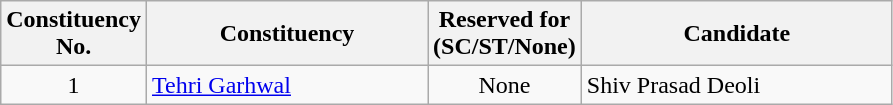<table class= "wikitable sortable">
<tr>
<th>Constituency <br> No.</th>
<th style="width:180px;">Constituency</th>
<th>Reserved for <br> (SC/ST/None)</th>
<th style="width:200px;">Candidate </th>
</tr>
<tr>
<td style="text-align:center;">1</td>
<td><a href='#'>Tehri Garhwal</a></td>
<td style="text-align:center;">None</td>
<td>Shiv Prasad Deoli</td>
</tr>
</table>
